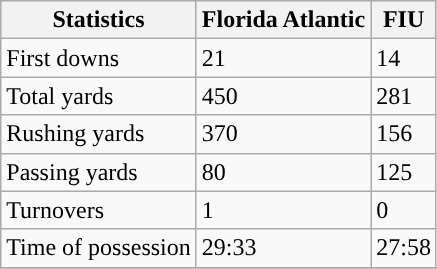<table class="wikitable">
<tr>
<th>Statistics</th>
<th>Florida Atlantic</th>
<th>FIU</th>
</tr>
<tr>
<td>First downs</td>
<td>21</td>
<td>14</td>
</tr>
<tr>
<td>Total yards</td>
<td>450</td>
<td>281</td>
</tr>
<tr>
<td>Rushing yards</td>
<td>370</td>
<td>156</td>
</tr>
<tr>
<td>Passing yards</td>
<td>80</td>
<td>125</td>
</tr>
<tr>
<td>Turnovers</td>
<td>1</td>
<td>0</td>
</tr>
<tr>
<td>Time of possession</td>
<td>29:33</td>
<td>27:58</td>
</tr>
<tr>
</tr>
</table>
